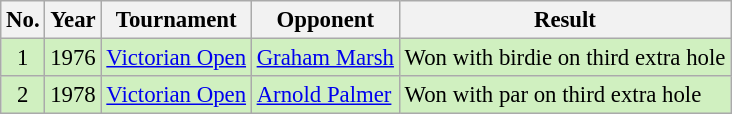<table class="wikitable" style="font-size:95%;">
<tr>
<th>No.</th>
<th>Year</th>
<th>Tournament</th>
<th>Opponent</th>
<th>Result</th>
</tr>
<tr style="background:#D0F0C0;">
<td align=center>1</td>
<td>1976</td>
<td><a href='#'>Victorian Open</a></td>
<td> <a href='#'>Graham Marsh</a></td>
<td>Won with birdie on third extra hole</td>
</tr>
<tr style="background:#D0F0C0;">
<td align=center>2</td>
<td>1978</td>
<td><a href='#'>Victorian Open</a></td>
<td> <a href='#'>Arnold Palmer</a></td>
<td>Won with par on third extra hole</td>
</tr>
</table>
